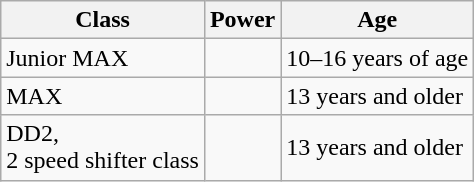<table class="wikitable sortable">
<tr>
<th>Class</th>
<th>Power</th>
<th>Age</th>
</tr>
<tr>
<td>Junior MAX</td>
<td></td>
<td>10–16 years of age</td>
</tr>
<tr>
<td>MAX</td>
<td></td>
<td>13 years and older</td>
</tr>
<tr>
<td>DD2, <br>2 speed shifter class</td>
<td></td>
<td>13 years and older</td>
</tr>
</table>
